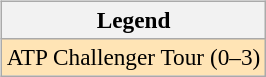<table>
<tr valign=top>
<td><br><table class="wikitable" style=font-size:97%>
<tr>
<th>Legend</th>
</tr>
<tr style="background:moccasin;">
<td>ATP Challenger Tour (0–3)</td>
</tr>
</table>
</td>
<td></td>
</tr>
</table>
